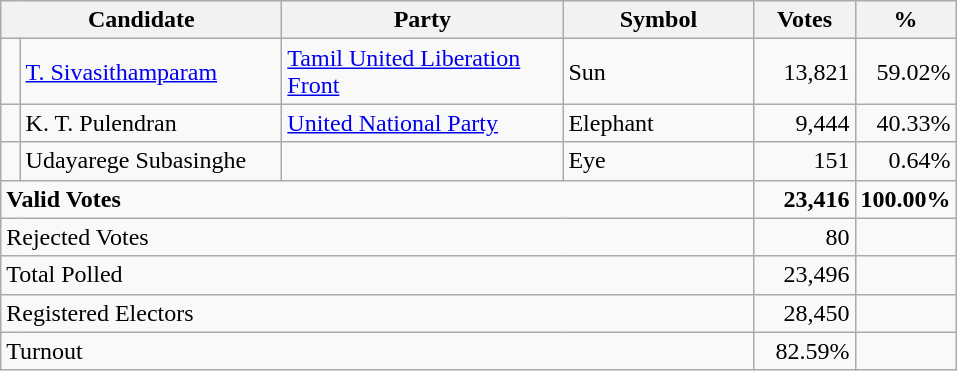<table class="wikitable" border="1" style="text-align:right;">
<tr>
<th align=left colspan=2 width="180">Candidate</th>
<th align=left width="180">Party</th>
<th align=left width="120">Symbol</th>
<th align=left width="60">Votes</th>
<th align=left width="60">%</th>
</tr>
<tr>
<td bgcolor=> </td>
<td align=left><a href='#'>T. Sivasithamparam</a></td>
<td align=left><a href='#'>Tamil United Liberation Front</a></td>
<td align=left>Sun</td>
<td>13,821</td>
<td>59.02%</td>
</tr>
<tr>
<td bgcolor=> </td>
<td align=left>K. T. Pulendran</td>
<td align=left><a href='#'>United National Party</a></td>
<td align=left>Elephant</td>
<td>9,444</td>
<td>40.33%</td>
</tr>
<tr>
<td></td>
<td align=left>Udayarege Subasinghe</td>
<td></td>
<td align=left>Eye</td>
<td>151</td>
<td>0.64%</td>
</tr>
<tr>
<td align=left colspan=4><strong>Valid Votes</strong></td>
<td><strong>23,416</strong></td>
<td><strong>100.00%</strong></td>
</tr>
<tr>
<td align=left colspan=4>Rejected Votes</td>
<td>80</td>
<td></td>
</tr>
<tr>
<td align=left colspan=4>Total Polled</td>
<td>23,496</td>
<td></td>
</tr>
<tr>
<td align=left colspan=4>Registered Electors</td>
<td>28,450</td>
<td></td>
</tr>
<tr>
<td align=left colspan=4>Turnout</td>
<td>82.59%</td>
<td></td>
</tr>
</table>
